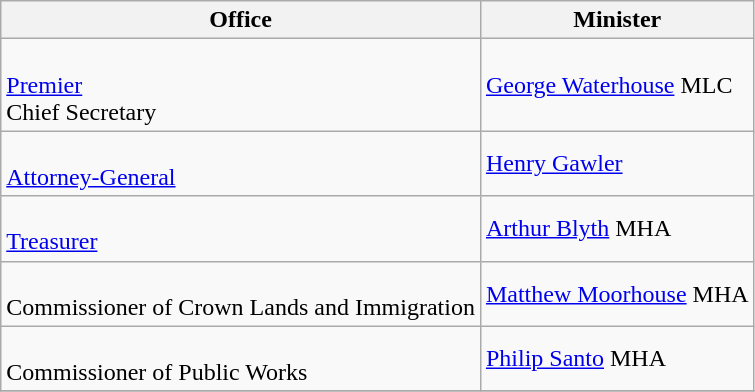<table class="wikitable">
<tr>
<th>Office</th>
<th>Minister</th>
</tr>
<tr>
<td><br><a href='#'>Premier</a><br>
Chief Secretary</td>
<td><a href='#'>George Waterhouse</a> MLC</td>
</tr>
<tr>
<td><br><a href='#'>Attorney-General</a></td>
<td><a href='#'>Henry Gawler</a></td>
</tr>
<tr>
<td><br><a href='#'>Treasurer</a></td>
<td><a href='#'>Arthur Blyth</a> MHA</td>
</tr>
<tr>
<td><br>Commissioner of Crown Lands and Immigration<br></td>
<td><a href='#'>Matthew Moorhouse</a> MHA</td>
</tr>
<tr>
<td><br>Commissioner of Public Works<br></td>
<td><a href='#'>Philip Santo</a> MHA</td>
</tr>
<tr>
</tr>
</table>
